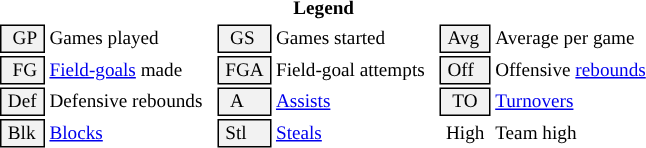<table class="toccolours" style="font-size: 80%; white-space: nowrap;">
<tr>
<th colspan="6">Legend</th>
</tr>
<tr>
<td style="background-color: #F2F2F2; border: 1px solid black;">  GP </td>
<td>Games played</td>
<td style="background-color: #F2F2F2; border: 1px solid black">  GS </td>
<td>Games started</td>
<td style="background-color: #F2F2F2; border: 1px solid black"> Avg </td>
<td>Average per game</td>
</tr>
<tr>
<td style="background-color: #F2F2F2; border: 1px solid black">  FG </td>
<td style="padding-right: 8px"><a href='#'>Field-goals</a> made</td>
<td style="background-color: #F2F2F2; border: 1px solid black"> FGA </td>
<td style="padding-right: 8px">Field-goal attempts</td>
<td style="background-color: #F2F2F2; border: 1px solid black;"> Off </td>
<td>Offensive <a href='#'>rebounds</a></td>
</tr>
<tr>
<td style="background-color: #F2F2F2; border: 1px solid black;"> Def </td>
<td style="padding-right: 8px">Defensive rebounds</td>
<td style="background-color: #F2F2F2; border: 1px solid black">  A </td>
<td style="padding-right: 8px"><a href='#'>Assists</a></td>
<td style="background-color: #F2F2F2; border: 1px solid black">  TO</td>
<td><a href='#'>Turnovers</a></td>
</tr>
<tr>
<td style="background-color: #F2F2F2; border: 1px solid black;"> Blk </td>
<td><a href='#'>Blocks</a></td>
<td style="background-color: #F2F2F2; border: 1px solid black"> Stl </td>
<td><a href='#'>Steals</a></td>
<td> High </td>
<td>Team high</td>
</tr>
<tr>
</tr>
</table>
